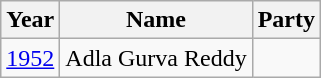<table class="wikitable sortable">
<tr>
<th>Year</th>
<th>Name</th>
<th colspan="2">Party</th>
</tr>
<tr>
<td><a href='#'>1952</a></td>
<td>Adla Gurva Reddy</td>
<td></td>
</tr>
</table>
